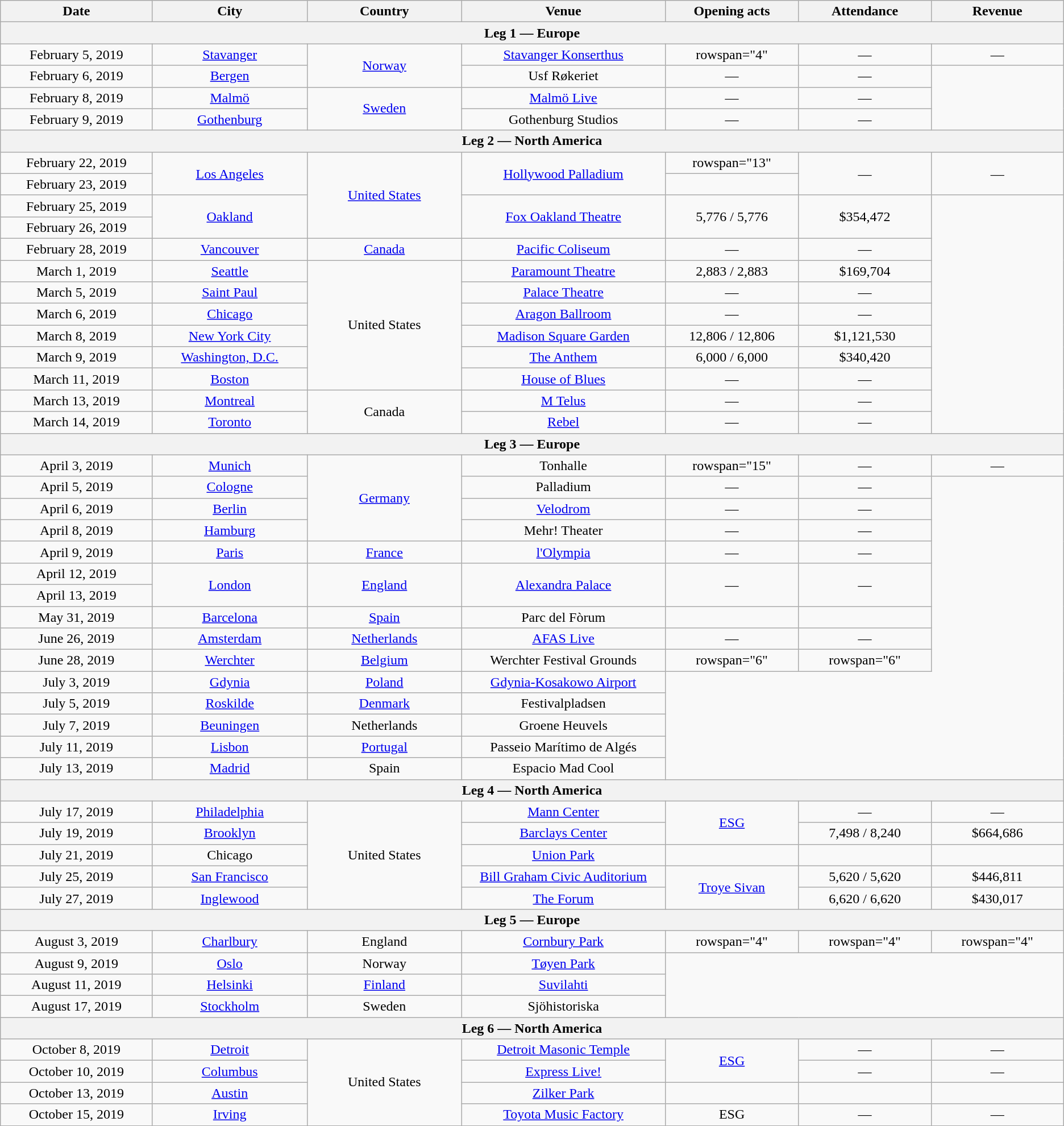<table class="wikitable plainrowheaders" style="text-align:center;">
<tr>
<th scope="col" style="width:12em;">Date</th>
<th scope="col" style="width:12em;">City</th>
<th scope="col" style="width:12em;">Country</th>
<th scope="col" style="width:16em;">Venue</th>
<th scope="col" style="width:10em;">Opening acts</th>
<th scope="col" style="width:10em;">Attendance</th>
<th scope="col" style="width:10em;">Revenue</th>
</tr>
<tr>
<th colspan="7">Leg 1 — Europe</th>
</tr>
<tr>
<td>February 5, 2019</td>
<td><a href='#'>Stavanger</a></td>
<td rowspan="2"><a href='#'>Norway</a></td>
<td><a href='#'>Stavanger Konserthus</a></td>
<td>rowspan="4" </td>
<td>—</td>
<td>—</td>
</tr>
<tr>
<td>February 6, 2019</td>
<td><a href='#'>Bergen</a></td>
<td>Usf Røkeriet</td>
<td>—</td>
<td>—</td>
</tr>
<tr>
<td>February 8, 2019</td>
<td><a href='#'>Malmö</a></td>
<td rowspan="2"><a href='#'>Sweden</a></td>
<td><a href='#'>Malmö Live</a></td>
<td>—</td>
<td>—</td>
</tr>
<tr>
<td>February 9, 2019</td>
<td><a href='#'>Gothenburg</a></td>
<td>Gothenburg Studios</td>
<td>—</td>
<td>—</td>
</tr>
<tr>
<th colspan="7">Leg 2 — North America</th>
</tr>
<tr>
<td>February 22, 2019</td>
<td rowspan="2"><a href='#'>Los Angeles</a></td>
<td rowspan="4"><a href='#'>United States</a></td>
<td rowspan="2"><a href='#'>Hollywood Palladium</a></td>
<td>rowspan="13" </td>
<td rowspan="2">—</td>
<td rowspan="2">—</td>
</tr>
<tr>
<td>February 23, 2019</td>
</tr>
<tr>
<td>February 25, 2019</td>
<td rowspan="2"><a href='#'>Oakland</a></td>
<td rowspan="2"><a href='#'>Fox Oakland Theatre</a></td>
<td rowspan="2">5,776 / 5,776</td>
<td rowspan="2">$354,472</td>
</tr>
<tr>
<td>February 26, 2019</td>
</tr>
<tr>
<td>February 28, 2019</td>
<td><a href='#'>Vancouver</a></td>
<td><a href='#'>Canada</a></td>
<td><a href='#'>Pacific Coliseum</a></td>
<td>—</td>
<td>—</td>
</tr>
<tr>
<td>March 1, 2019</td>
<td><a href='#'>Seattle</a></td>
<td rowspan="6">United States</td>
<td><a href='#'>Paramount Theatre</a></td>
<td>2,883 / 2,883</td>
<td>$169,704</td>
</tr>
<tr>
<td>March 5, 2019</td>
<td><a href='#'>Saint Paul</a></td>
<td><a href='#'>Palace Theatre</a></td>
<td>—</td>
<td>—</td>
</tr>
<tr>
<td>March 6, 2019</td>
<td><a href='#'>Chicago</a></td>
<td><a href='#'>Aragon Ballroom</a></td>
<td>—</td>
<td>—</td>
</tr>
<tr>
<td>March 8, 2019</td>
<td><a href='#'>New York City</a></td>
<td><a href='#'>Madison Square Garden</a></td>
<td>12,806 / 12,806</td>
<td>$1,121,530</td>
</tr>
<tr>
<td>March 9, 2019</td>
<td><a href='#'>Washington, D.C.</a></td>
<td><a href='#'>The Anthem</a></td>
<td>6,000 / 6,000</td>
<td>$340,420</td>
</tr>
<tr>
<td>March 11, 2019</td>
<td><a href='#'>Boston</a></td>
<td><a href='#'>House of Blues</a></td>
<td>—</td>
<td>—</td>
</tr>
<tr>
<td>March 13, 2019</td>
<td><a href='#'>Montreal</a></td>
<td rowspan="2">Canada</td>
<td><a href='#'>M Telus</a></td>
<td>—</td>
<td>—</td>
</tr>
<tr>
<td>March 14, 2019</td>
<td><a href='#'>Toronto</a></td>
<td><a href='#'>Rebel</a></td>
<td>—</td>
<td>—</td>
</tr>
<tr>
<th colspan="7">Leg 3 — Europe</th>
</tr>
<tr>
<td>April 3, 2019</td>
<td><a href='#'>Munich</a></td>
<td rowspan="4"><a href='#'>Germany</a></td>
<td>Tonhalle</td>
<td>rowspan="15" </td>
<td>—</td>
<td>—</td>
</tr>
<tr>
<td>April 5, 2019</td>
<td><a href='#'>Cologne</a></td>
<td>Palladium</td>
<td>—</td>
<td>—</td>
</tr>
<tr>
<td>April 6, 2019</td>
<td><a href='#'>Berlin</a></td>
<td><a href='#'>Velodrom</a></td>
<td>—</td>
<td>—</td>
</tr>
<tr>
<td>April 8, 2019</td>
<td><a href='#'>Hamburg</a></td>
<td>Mehr! Theater</td>
<td>—</td>
<td>—</td>
</tr>
<tr>
<td>April 9, 2019</td>
<td><a href='#'>Paris</a></td>
<td><a href='#'>France</a></td>
<td><a href='#'>l'Olympia</a></td>
<td>—</td>
<td>—</td>
</tr>
<tr>
<td>April 12, 2019</td>
<td rowspan="2"><a href='#'>London</a></td>
<td rowspan="2"><a href='#'>England</a></td>
<td rowspan="2"><a href='#'>Alexandra Palace</a></td>
<td rowspan="2">—</td>
<td rowspan="2">—</td>
</tr>
<tr>
<td>April 13, 2019</td>
</tr>
<tr>
<td>May 31, 2019</td>
<td><a href='#'>Barcelona</a></td>
<td><a href='#'>Spain</a></td>
<td>Parc del Fòrum</td>
<td></td>
<td></td>
</tr>
<tr>
<td>June 26, 2019</td>
<td><a href='#'>Amsterdam</a></td>
<td><a href='#'>Netherlands</a></td>
<td><a href='#'>AFAS Live</a></td>
<td>—</td>
<td>—</td>
</tr>
<tr>
<td>June 28, 2019</td>
<td><a href='#'>Werchter</a></td>
<td><a href='#'>Belgium</a></td>
<td>Werchter Festival Grounds</td>
<td>rowspan="6" </td>
<td>rowspan="6" </td>
</tr>
<tr>
<td>July 3, 2019</td>
<td><a href='#'>Gdynia</a></td>
<td><a href='#'>Poland</a></td>
<td><a href='#'>Gdynia-Kosakowo Airport</a></td>
</tr>
<tr>
<td>July 5, 2019</td>
<td><a href='#'>Roskilde</a></td>
<td><a href='#'>Denmark</a></td>
<td>Festivalpladsen</td>
</tr>
<tr>
<td>July 7, 2019</td>
<td><a href='#'>Beuningen</a></td>
<td>Netherlands</td>
<td>Groene Heuvels</td>
</tr>
<tr>
<td>July 11, 2019</td>
<td><a href='#'>Lisbon</a></td>
<td><a href='#'>Portugal</a></td>
<td>Passeio Marítimo de Algés</td>
</tr>
<tr>
<td>July 13, 2019</td>
<td><a href='#'>Madrid</a></td>
<td>Spain</td>
<td>Espacio Mad Cool</td>
</tr>
<tr>
<th colspan="7">Leg 4 — North America</th>
</tr>
<tr>
<td>July 17, 2019</td>
<td><a href='#'>Philadelphia</a></td>
<td rowspan="5">United States</td>
<td><a href='#'>Mann Center</a></td>
<td rowspan="2"><a href='#'>ESG</a></td>
<td>—</td>
<td>—</td>
</tr>
<tr>
<td>July 19, 2019</td>
<td><a href='#'>Brooklyn</a></td>
<td><a href='#'>Barclays Center</a></td>
<td>7,498 / 8,240</td>
<td>$664,686</td>
</tr>
<tr>
<td>July 21, 2019</td>
<td>Chicago</td>
<td><a href='#'>Union Park</a></td>
<td></td>
<td></td>
<td></td>
</tr>
<tr>
<td>July 25, 2019</td>
<td><a href='#'>San Francisco</a></td>
<td><a href='#'>Bill Graham Civic Auditorium</a></td>
<td rowspan="2"><a href='#'>Troye Sivan</a></td>
<td>5,620 / 5,620</td>
<td>$446,811</td>
</tr>
<tr>
<td>July 27, 2019</td>
<td><a href='#'>Inglewood</a></td>
<td><a href='#'>The Forum</a></td>
<td>6,620 / 6,620</td>
<td>$430,017</td>
</tr>
<tr>
<th colspan="7">Leg 5 — Europe</th>
</tr>
<tr>
<td>August 3, 2019</td>
<td><a href='#'>Charlbury</a></td>
<td>England</td>
<td><a href='#'>Cornbury Park</a></td>
<td>rowspan="4" </td>
<td>rowspan="4" </td>
<td>rowspan="4" </td>
</tr>
<tr>
<td>August 9, 2019</td>
<td><a href='#'>Oslo</a></td>
<td>Norway</td>
<td><a href='#'>Tøyen Park</a></td>
</tr>
<tr>
<td>August 11, 2019</td>
<td><a href='#'>Helsinki</a></td>
<td><a href='#'>Finland</a></td>
<td><a href='#'>Suvilahti</a></td>
</tr>
<tr>
<td>August 17, 2019</td>
<td><a href='#'>Stockholm</a></td>
<td>Sweden</td>
<td>Sjöhistoriska</td>
</tr>
<tr>
<th colspan="7">Leg 6 — North America</th>
</tr>
<tr>
<td>October 8, 2019</td>
<td><a href='#'>Detroit</a></td>
<td rowspan="4">United States</td>
<td><a href='#'>Detroit Masonic Temple</a></td>
<td rowspan="2"><a href='#'>ESG</a></td>
<td>—</td>
<td>—</td>
</tr>
<tr>
<td>October 10, 2019</td>
<td><a href='#'>Columbus</a></td>
<td><a href='#'>Express Live!</a></td>
<td>—</td>
<td>—</td>
</tr>
<tr>
<td>October 13, 2019</td>
<td><a href='#'>Austin</a></td>
<td><a href='#'>Zilker Park</a></td>
<td></td>
<td></td>
<td></td>
</tr>
<tr>
<td>October 15, 2019</td>
<td><a href='#'>Irving</a></td>
<td><a href='#'>Toyota Music Factory</a></td>
<td>ESG</td>
<td>—</td>
<td>—</td>
</tr>
</table>
